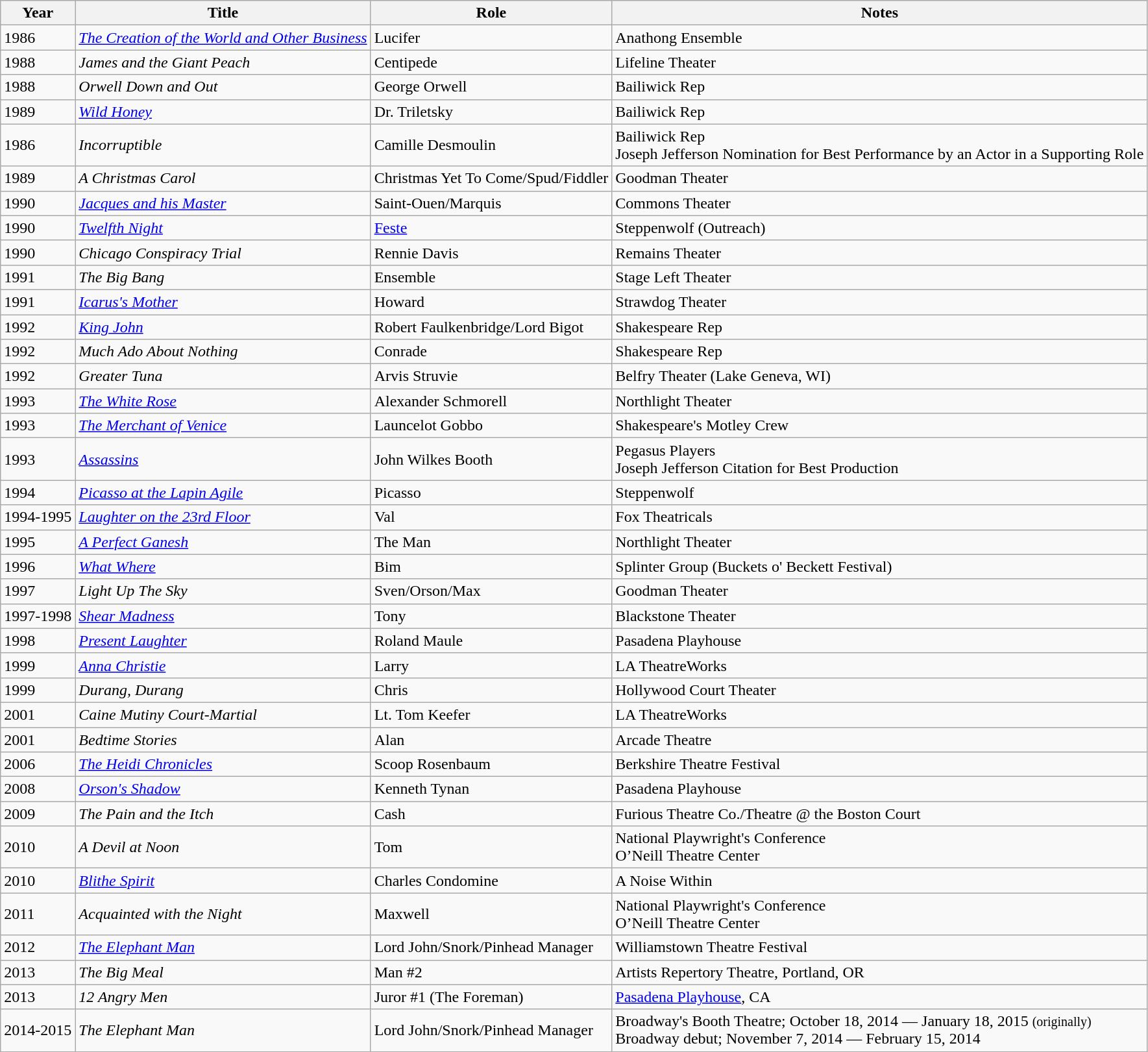<table class="wikitable sortable">
<tr>
<th>Year</th>
<th>Title</th>
<th>Role</th>
<th class="unsortable">Notes</th>
</tr>
<tr>
<td>1986</td>
<td><em><a href='#'>The Creation of the World and Other Business</a></em></td>
<td>Lucifer</td>
<td>Anathong Ensemble</td>
</tr>
<tr>
<td>1988</td>
<td><em>James and the Giant Peach</em></td>
<td>Centipede</td>
<td>Lifeline Theater</td>
</tr>
<tr>
<td>1988</td>
<td><em>Orwell Down and Out</em></td>
<td>George Orwell</td>
<td>Bailiwick Rep</td>
</tr>
<tr>
<td>1989</td>
<td><em><a href='#'>Wild Honey</a></em></td>
<td>Dr. Triletsky</td>
<td>Bailiwick Rep</td>
</tr>
<tr>
<td>1986</td>
<td><em>Incorruptible</em></td>
<td>Camille Desmoulin</td>
<td>Bailiwick Rep<br>Joseph Jefferson Nomination for Best Performance by an Actor in a Supporting Role</td>
</tr>
<tr>
<td>1989</td>
<td><em>A Christmas Carol</em></td>
<td>Christmas Yet To Come/Spud/Fiddler</td>
<td>Goodman Theater</td>
</tr>
<tr>
<td>1990</td>
<td><em><a href='#'>Jacques and his Master</a></em></td>
<td>Saint-Ouen/Marquis</td>
<td>Commons Theater</td>
</tr>
<tr>
<td>1990</td>
<td><em><a href='#'>Twelfth Night</a></em></td>
<td><a href='#'>Feste</a></td>
<td>Steppenwolf (Outreach)</td>
</tr>
<tr>
<td>1990</td>
<td><em>Chicago Conspiracy Trial</em></td>
<td>Rennie Davis</td>
<td>Remains Theater</td>
</tr>
<tr>
<td>1991</td>
<td><em>The Big Bang</em></td>
<td>Ensemble</td>
<td>Stage Left Theater</td>
</tr>
<tr>
<td>1991</td>
<td><em><a href='#'>Icarus's Mother</a></em></td>
<td>Howard</td>
<td>Strawdog Theater</td>
</tr>
<tr>
<td>1992</td>
<td><em><a href='#'>King John</a></em></td>
<td>Robert Faulkenbridge/Lord Bigot</td>
<td>Shakespeare Rep</td>
</tr>
<tr>
<td>1992</td>
<td><em>Much Ado About Nothing</em></td>
<td>Conrade</td>
<td>Shakespeare Rep</td>
</tr>
<tr>
<td>1992</td>
<td><em>Greater Tuna</em></td>
<td>Arvis Struvie</td>
<td>Belfry Theater (Lake Geneva, WI)</td>
</tr>
<tr>
<td>1993</td>
<td><em><a href='#'>The White Rose</a></em></td>
<td>Alexander Schmorell</td>
<td>Northlight Theater</td>
</tr>
<tr>
<td>1993</td>
<td><em><a href='#'>The Merchant of Venice</a></em></td>
<td>Launcelot Gobbo</td>
<td>Shakespeare's Motley Crew</td>
</tr>
<tr>
<td>1993</td>
<td><em><a href='#'>Assassins</a></em></td>
<td>John Wilkes Booth</td>
<td>Pegasus Players<br>Joseph Jefferson Citation for Best Production</td>
</tr>
<tr>
<td>1994</td>
<td><em><a href='#'>Picasso at the Lapin Agile</a></em></td>
<td>Picasso</td>
<td>Steppenwolf</td>
</tr>
<tr>
<td>1994-1995</td>
<td><em><a href='#'>Laughter on the 23rd Floor</a></em></td>
<td>Val</td>
<td>Fox Theatricals</td>
</tr>
<tr>
<td>1995</td>
<td><em><a href='#'>A Perfect Ganesh</a></em></td>
<td>The Man</td>
<td>Northlight Theater</td>
</tr>
<tr>
<td>1996</td>
<td><em><a href='#'>What Where</a></em></td>
<td>Bim</td>
<td>Splinter Group (Buckets o' Beckett Festival)</td>
</tr>
<tr>
<td>1997</td>
<td><em>Light Up The Sky</em></td>
<td>Sven/Orson/Max</td>
<td>Goodman Theater</td>
</tr>
<tr>
<td>1997-1998</td>
<td><em><a href='#'>Shear Madness</a></em></td>
<td>Tony</td>
<td>Blackstone Theater</td>
</tr>
<tr>
<td>1998</td>
<td><em><a href='#'>Present Laughter</a></em></td>
<td>Roland Maule</td>
<td>Pasadena Playhouse</td>
</tr>
<tr>
<td>1999</td>
<td><em><a href='#'>Anna Christie</a></em></td>
<td>Larry</td>
<td>LA TheatreWorks</td>
</tr>
<tr>
<td>1999</td>
<td><em>Durang, Durang</em></td>
<td>Chris</td>
<td>Hollywood Court Theater</td>
</tr>
<tr>
<td>2001</td>
<td><em>Caine Mutiny Court-Martial</em></td>
<td>Lt. Tom Keefer</td>
<td>LA TheatreWorks</td>
</tr>
<tr>
<td>2001</td>
<td><em>Bedtime Stories</em></td>
<td>Alan</td>
<td>Arcade Theatre</td>
</tr>
<tr>
<td>2006</td>
<td><em><a href='#'>The Heidi Chronicles</a></em></td>
<td>Scoop Rosenbaum</td>
<td>Berkshire Theatre Festival</td>
</tr>
<tr>
<td>2008</td>
<td><em><a href='#'>Orson's Shadow</a></em></td>
<td>Kenneth Tynan</td>
<td>Pasadena Playhouse</td>
</tr>
<tr>
<td>2009</td>
<td><em>The Pain and the Itch</em></td>
<td>Cash</td>
<td>Furious Theatre Co./Theatre @ the Boston Court</td>
</tr>
<tr>
<td>2010</td>
<td><em>A Devil at Noon</em></td>
<td>Tom</td>
<td>National Playwright's Conference<br>O’Neill Theatre Center</td>
</tr>
<tr>
<td>2010</td>
<td><em><a href='#'>Blithe Spirit</a></em></td>
<td>Charles Condomine</td>
<td>A Noise Within</td>
</tr>
<tr>
<td>2011</td>
<td><em>Acquainted with the Night</em></td>
<td>Maxwell</td>
<td>National Playwright's Conference<br>O’Neill Theatre Center</td>
</tr>
<tr>
<td>2012</td>
<td><em><a href='#'>The Elephant Man</a></em></td>
<td>Lord John/Snork/Pinhead Manager</td>
<td>Williamstown Theatre Festival</td>
</tr>
<tr>
<td>2013</td>
<td><em>The Big Meal</em></td>
<td>Man #2</td>
<td>Artists Repertory Theatre, Portland, OR</td>
</tr>
<tr>
<td>2013</td>
<td><em>12 Angry Men</em></td>
<td>Juror #1 (The Foreman)</td>
<td><a href='#'>Pasadena Playhouse</a>, CA</td>
</tr>
<tr>
<td>2014-2015</td>
<td><em>The Elephant Man</em></td>
<td>Lord John/Snork/Pinhead Manager</td>
<td>Broadway's Booth Theatre; October 18, 2014 — January 18, 2015 <small>(originally)</small><br>Broadway debut; November 7, 2014 — February 15, 2014</td>
</tr>
</table>
